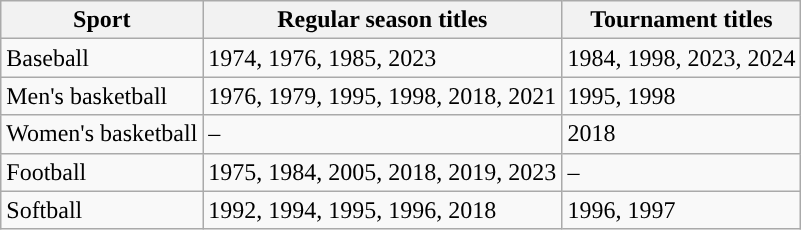<table class="wikitable"; style= " ">
<tr>
<th width=px>Sport</th>
<th width=px>Regular season titles</th>
<th width=px>Tournament titles</th>
</tr>
<tr>
<td>Baseball</td>
<td>1974, 1976, 1985, 2023</td>
<td>1984, 1998, 2023, 2024</td>
</tr>
<tr>
<td>Men's basketball</td>
<td>1976, 1979, 1995, 1998, 2018, 2021</td>
<td>1995, 1998</td>
</tr>
<tr>
<td>Women's basketball</td>
<td>–</td>
<td>2018</td>
</tr>
<tr>
<td>Football </td>
<td>1975, 1984, 2005, 2018, 2019, 2023</td>
<td>–</td>
</tr>
<tr>
<td>Softball</td>
<td>1992, 1994, 1995, 1996, 2018</td>
<td>1996, 1997</td>
</tr>
</table>
